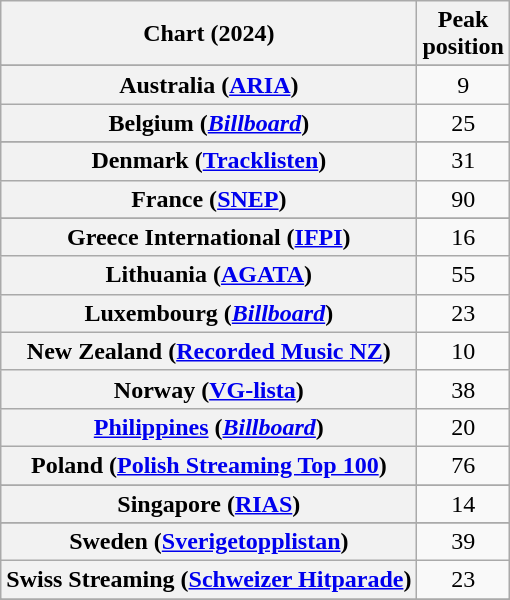<table class="wikitable sortable plainrowheaders" style="text-align:center">
<tr>
<th scope="col">Chart (2024)</th>
<th scope="col">Peak<br>position</th>
</tr>
<tr>
</tr>
<tr>
<th scope="row">Australia (<a href='#'>ARIA</a>)</th>
<td>9</td>
</tr>
<tr>
<th scope="row">Belgium (<em><a href='#'>Billboard</a></em>)</th>
<td>25</td>
</tr>
<tr>
</tr>
<tr>
</tr>
<tr>
</tr>
<tr>
<th scope="row">Denmark (<a href='#'>Tracklisten</a>)</th>
<td>31</td>
</tr>
<tr>
<th scope="row">France (<a href='#'>SNEP</a>)</th>
<td>90</td>
</tr>
<tr>
</tr>
<tr>
<th scope="row">Greece International (<a href='#'>IFPI</a>)</th>
<td>16</td>
</tr>
<tr>
<th scope="row">Lithuania (<a href='#'>AGATA</a>)</th>
<td>55</td>
</tr>
<tr>
<th scope="row">Luxembourg (<em><a href='#'>Billboard</a></em>)</th>
<td>23</td>
</tr>
<tr>
<th scope="row">New Zealand (<a href='#'>Recorded Music NZ</a>)</th>
<td>10</td>
</tr>
<tr>
<th scope="row">Norway (<a href='#'>VG-lista</a>)</th>
<td>38</td>
</tr>
<tr>
<th scope="row"><a href='#'>Philippines</a> (<em><a href='#'>Billboard</a></em>)</th>
<td>20</td>
</tr>
<tr>
<th scope="row">Poland (<a href='#'>Polish Streaming Top 100</a>)</th>
<td>76</td>
</tr>
<tr>
</tr>
<tr>
<th scope="row">Singapore (<a href='#'>RIAS</a>)</th>
<td>14</td>
</tr>
<tr>
</tr>
<tr>
<th scope="row">Sweden (<a href='#'>Sverigetopplistan</a>)</th>
<td>39</td>
</tr>
<tr>
<th scope="row">Swiss Streaming (<a href='#'>Schweizer Hitparade</a>)</th>
<td>23</td>
</tr>
<tr>
</tr>
<tr>
</tr>
</table>
